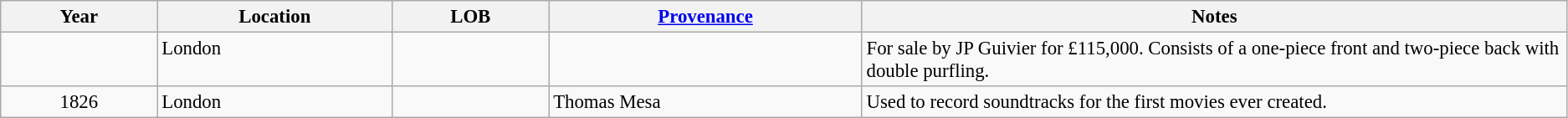<table class="sortable wikitable" style="margins:auto; width=95%; font-size: 95%;">
<tr>
<th width="10%">Year</th>
<th width="15%">Location</th>
<th width="10%">LOB</th>
<th width="20%"><a href='#'>Provenance</a></th>
<th width="45%">Notes</th>
</tr>
<tr valign="top">
<td align=center></td>
<td>London</td>
<td></td>
<td></td>
<td>For sale by JP Guivier for £115,000. Consists of a one-piece front and two-piece back with double purfling.</td>
</tr>
<tr valign="top">
<td align=center>1826</td>
<td>London</td>
<td></td>
<td>Thomas Mesa</td>
<td>Used to record soundtracks for the first movies ever created.</td>
</tr>
</table>
